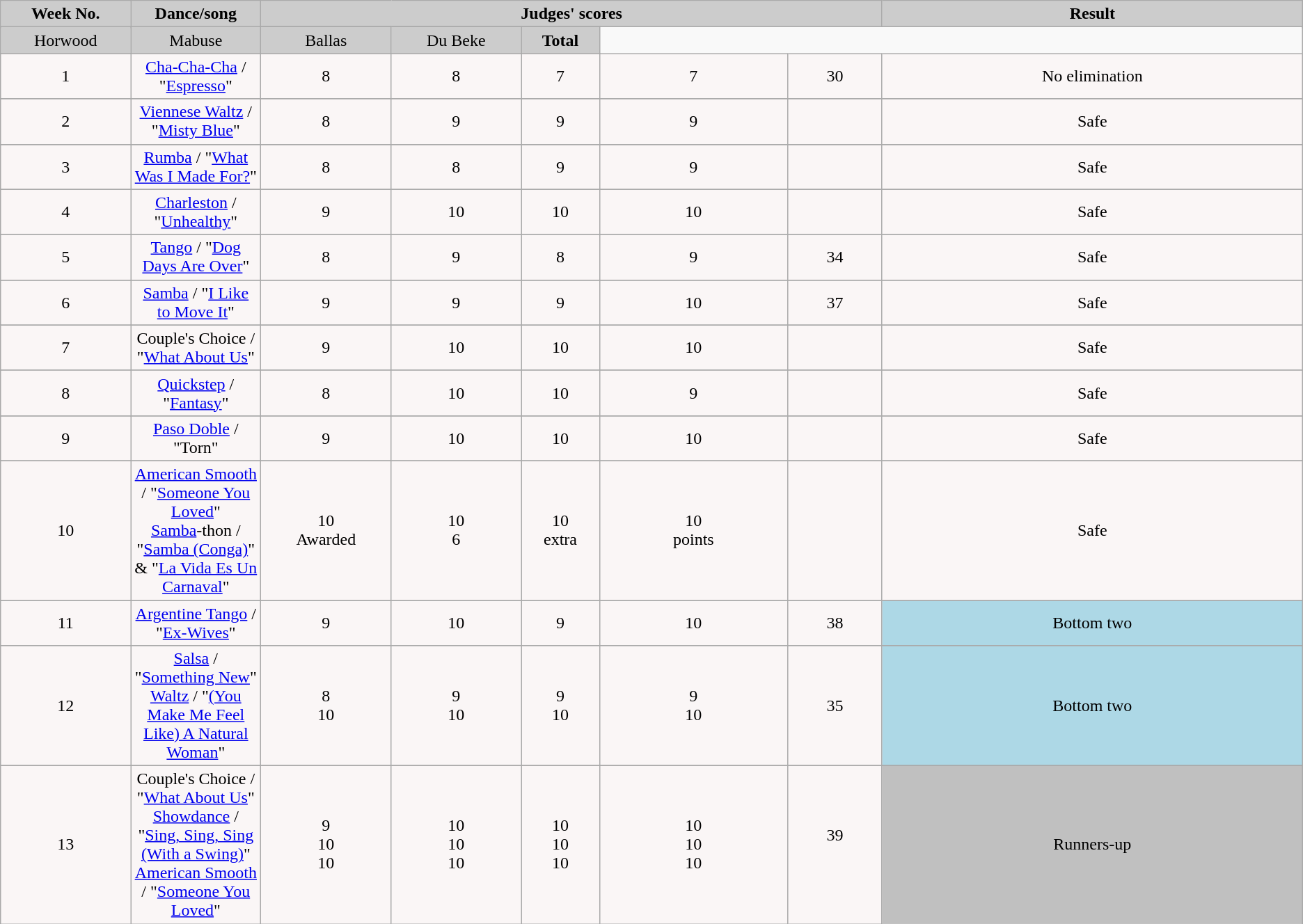<table | class="wikitable collapsible collapsed">
<tr>
<td rowspan="2" bgcolor="CCCCCC" align="Center"><strong>Week No.</strong></td>
<td rowspan="2" bgcolor="CCCCCC" align="Center"><strong>Dance/song</strong></td>
<td colspan="5" bgcolor="CCCCCC" align="Center"><strong>Judges' scores</strong></td>
<td rowspan="2" bgcolor="CCCCCC" align="Center"><strong>Result</strong></td>
</tr>
<tr>
</tr>
<tr>
<td bgcolor="CCCCCC" width="10%" align="center">Horwood</td>
<td bgcolor="CCCCCC" width="10%" align="center">Mabuse</td>
<td bgcolor="CCCCCC" width="10%" align="center">Ballas</td>
<td bgcolor="CCCCCC" width="10%" align="center">Du Beke</td>
<td bgcolor="CCCCCC" width="6%" align="center"><strong>Total</strong></td>
</tr>
<tr>
</tr>
<tr>
<td align="center" bgcolor="FAF6F6">1</td>
<td align="center" bgcolor="FAF6F6"><a href='#'>Cha-Cha-Cha</a> / "<a href='#'>Espresso</a>"</td>
<td align="center" bgcolor="FAF6F6">8</td>
<td align="center" bgcolor="FAF6F6">8</td>
<td align="center" bgcolor="FAF6F6">7</td>
<td align="center" bgcolor="FAF6F6">7</td>
<td align="center" bgcolor="FAF6F6">30</td>
<td align="center" bgcolor="FAF6F6">No elimination</td>
</tr>
<tr>
</tr>
<tr>
<td align="center" bgcolor="FAF6F6">2</td>
<td align="center" bgcolor="FAF6F6"><a href='#'>Viennese Waltz</a> / "<a href='#'>Misty Blue</a>"</td>
<td align="center" bgcolor="FAF6F6">8</td>
<td align="center" bgcolor="FAF6F6">9</td>
<td align="center" bgcolor="FAF6F6">9</td>
<td align="center" bgcolor="FAF6F6">9</td>
<td align="center" bgcolor="FAF6F6"></td>
<td align="center" bgcolor="FAF6F6">Safe</td>
</tr>
<tr>
</tr>
<tr>
<td align="center" bgcolor="FAF6F6">3</td>
<td align="center" bgcolor="FAF6F6"><a href='#'>Rumba</a> / "<a href='#'>What Was I Made For?</a>"</td>
<td align="center" bgcolor="FAF6F6">8</td>
<td align="center" bgcolor="FAF6F6">8</td>
<td align="center" bgcolor="FAF6F6">9</td>
<td align="center" bgcolor="FAF6F6">9</td>
<td align="center" bgcolor="FAF6F6"></td>
<td align="center" bgcolor="FAF6F6">Safe</td>
</tr>
<tr>
</tr>
<tr>
<td align="center" bgcolor="FAF6F6">4</td>
<td align="center" bgcolor="FAF6F6"><a href='#'>Charleston</a> / "<a href='#'>Unhealthy</a>"</td>
<td align="center" bgcolor="FAF6F6">9</td>
<td align="center" bgcolor="FAF6F6">10</td>
<td align="center" bgcolor="FAF6F6">10</td>
<td align="center" bgcolor="FAF6F6">10</td>
<td align="center" bgcolor="FAF6F6"></td>
<td align="center" bgcolor="FAF6F6">Safe</td>
</tr>
<tr>
</tr>
<tr>
<td align="center" bgcolor="FAF6F6">5</td>
<td align="center" bgcolor="FAF6F6"><a href='#'>Tango</a> / "<a href='#'>Dog Days Are Over</a>"</td>
<td align="center" bgcolor="FAF6F6">8</td>
<td align="center" bgcolor="FAF6F6">9</td>
<td align="center" bgcolor="FAF6F6">8</td>
<td align="center" bgcolor="FAF6F6">9</td>
<td align="center" bgcolor="FAF6F6">34</td>
<td align="center" bgcolor="FAF6F6">Safe</td>
</tr>
<tr>
</tr>
<tr>
<td align="center" bgcolor="FAF6F6">6</td>
<td align="center" bgcolor="FAF6F6"><a href='#'>Samba</a> / "<a href='#'>I Like to Move It</a>"</td>
<td align="center" bgcolor="FAF6F6">9</td>
<td align="center" bgcolor="FAF6F6">9</td>
<td align="center" bgcolor="FAF6F6">9</td>
<td align="center" bgcolor="FAF6F6">10</td>
<td align="center" bgcolor="FAF6F6">37</td>
<td align="center" bgcolor="FAF6F6">Safe</td>
</tr>
<tr>
</tr>
<tr>
<td align="center" bgcolor="FAF6F6">7</td>
<td align="center" bgcolor="FAF6F6">Couple's Choice / "<a href='#'>What About Us</a>"</td>
<td align="center" bgcolor="FAF6F6">9</td>
<td align="center" bgcolor="FAF6F6">10</td>
<td align="center" bgcolor="FAF6F6">10</td>
<td align="center" bgcolor="FAF6F6">10</td>
<td align="center" bgcolor="FAF6F6"></td>
<td align="center" bgcolor="FAF6F6">Safe</td>
</tr>
<tr>
</tr>
<tr>
<td align="center" bgcolor="FAF6F6">8</td>
<td align="center" bgcolor="FAF6F6"><a href='#'>Quickstep</a> / "<a href='#'>Fantasy</a>"</td>
<td align="center" bgcolor="FAF6F6">8</td>
<td align="center" bgcolor="FAF6F6">10</td>
<td align="center" bgcolor="FAF6F6">10</td>
<td align="center" bgcolor="FAF6F6">9</td>
<td align="center" bgcolor="FAF6F6"></td>
<td align="center" bgcolor="FAF6F6">Safe</td>
</tr>
<tr>
</tr>
<tr>
<td align="center" bgcolor="FAF6F6">9</td>
<td align="center" bgcolor="FAF6F6"><a href='#'>Paso Doble</a> / "Torn"</td>
<td align="center" bgcolor="FAF6F6">9</td>
<td align="center" bgcolor="FAF6F6">10</td>
<td align="center" bgcolor="FAF6F6">10</td>
<td align="center" bgcolor="FAF6F6">10</td>
<td align="center" bgcolor="FAF6F6"></td>
<td align="center" bgcolor="FAF6F6">Safe</td>
</tr>
<tr>
</tr>
<tr>
<td align="center" bgcolor="FAF6F6">10</td>
<td align="center" bgcolor="FAF6F6"><a href='#'>American Smooth</a> / "<a href='#'>Someone You Loved</a>"<br><a href='#'>Samba</a>-thon / "<a href='#'>Samba (Conga)</a>" & "<a href='#'>La Vida Es Un Carnaval</a>"</td>
<td align="center" bgcolor="FAF6F6">10<br>Awarded</td>
<td align="center" bgcolor="FAF6F6">10<br>6</td>
<td align="center" bgcolor="FAF6F6">10<br>extra</td>
<td align="center" bgcolor="FAF6F6">10<br>points</td>
<td align="center" bgcolor="FAF6F6"></td>
<td align="center" bgcolor="FAF6F6">Safe</td>
</tr>
<tr>
</tr>
<tr>
<td align="center" bgcolor="FAF6F6">11</td>
<td align="center" bgcolor="FAF6F6"><a href='#'>Argentine Tango</a> / "<a href='#'>Ex-Wives</a>"</td>
<td align="center" bgcolor="FAF6F6">9</td>
<td align="center" bgcolor="FAF6F6">10</td>
<td align="center" bgcolor="FAF6F6">9</td>
<td align="center" bgcolor="FAF6F6">10</td>
<td align="center" bgcolor="FAF6F6">38</td>
<td align="center" bgcolor="lightblue">Bottom two</td>
</tr>
<tr>
</tr>
<tr>
<td align="center" bgcolor="FAF6F6">12</td>
<td align="center" bgcolor="FAF6F6"><a href='#'>Salsa</a> / "<a href='#'>Something New</a>"<br><a href='#'>Waltz</a> / "<a href='#'>(You Make Me Feel Like) A Natural Woman</a>"</td>
<td align="center" bgcolor="FAF6F6">8<br>10</td>
<td align="center" bgcolor="FAF6F6">9<br>10</td>
<td align="center" bgcolor="FAF6F6">9<br>10</td>
<td align="center" bgcolor="FAF6F6">9<br>10</td>
<td align="center" bgcolor="FAF6F6">35<br></td>
<td align="center" bgcolor="lightblue">Bottom two</td>
</tr>
<tr>
</tr>
<tr>
<td align="center" bgcolor="FAF6F6">13</td>
<td align="center" bgcolor="FAF6F6">Couple's Choice / "<a href='#'>What About Us</a>"<br><a href='#'>Showdance</a> / "<a href='#'>Sing, Sing, Sing (With a Swing)</a>"<br><a href='#'>American Smooth</a> / "<a href='#'>Someone You Loved</a>"</td>
<td align="center" bgcolor="FAF6F6">9<br>10<br>10</td>
<td align="center" bgcolor="FAF6F6">10<br>10<br>10</td>
<td align="center" bgcolor="FAF6F6">10<br>10<br>10</td>
<td align="center" bgcolor="FAF6F6">10<br>10<br>10</td>
<td align="center" bgcolor="FAF6F6">39<br><br></td>
<td align="center" bgcolor="silver">Runners-up</td>
</tr>
</table>
